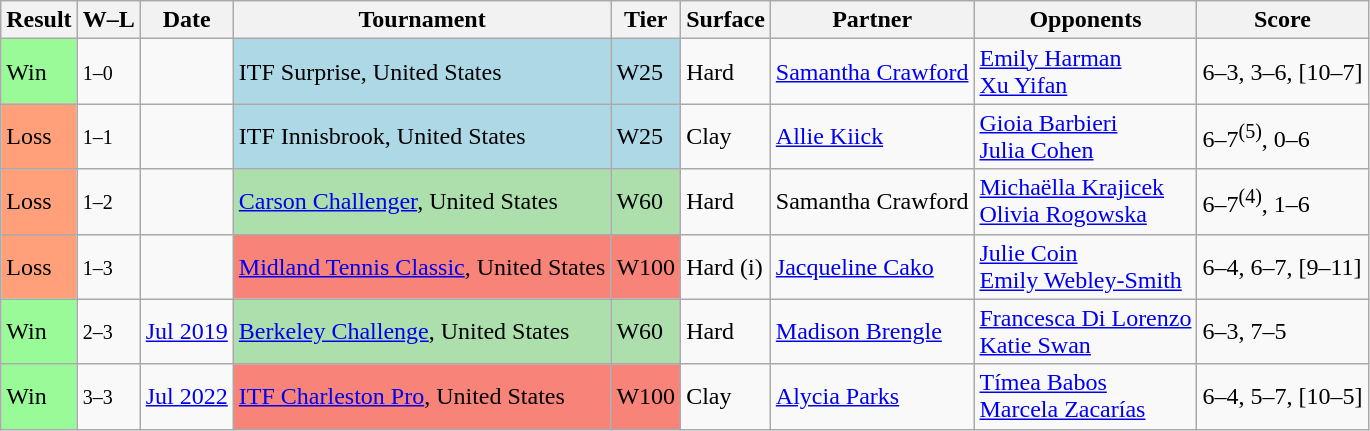<table class="sortable wikitable">
<tr>
<th>Result</th>
<th class="unsortable">W–L</th>
<th>Date</th>
<th>Tournament</th>
<th>Tier</th>
<th>Surface</th>
<th>Partner</th>
<th>Opponents</th>
<th class="unsortable">Score</th>
</tr>
<tr>
<td bgcolor="98FB98">Win</td>
<td><small>1–0</small></td>
<td></td>
<td bgcolor=lightblue>ITF Surprise, United States</td>
<td bgcolor=lightblue>W25</td>
<td>Hard</td>
<td> <a href='#'>Samantha Crawford</a></td>
<td> <a href='#'>Emily Harman</a> <br>  <a href='#'>Xu Yifan</a></td>
<td>6–3, 3–6, [10–7]</td>
</tr>
<tr>
<td bgcolor="FFA07A">Loss</td>
<td><small>1–1</small></td>
<td></td>
<td bgcolor="lightblue">ITF Innisbrook, United States</td>
<td bgcolor="lightblue">W25</td>
<td>Clay</td>
<td> <a href='#'>Allie Kiick</a></td>
<td> <a href='#'>Gioia Barbieri</a> <br>  <a href='#'>Julia Cohen</a></td>
<td>6–7<sup>(5)</sup>, 0–6</td>
</tr>
<tr>
<td bgcolor="FFA07A">Loss</td>
<td><small>1–2</small></td>
<td><a href='#'></a></td>
<td bgcolor="addfad"><a href='#'>Carson Challenger</a>, United States</td>
<td bgcolor="addfad">W60</td>
<td>Hard</td>
<td> Samantha Crawford</td>
<td> <a href='#'>Michaëlla Krajicek</a> <br>  <a href='#'>Olivia Rogowska</a></td>
<td>6–7<sup>(4)</sup>, 1–6</td>
</tr>
<tr>
<td bgcolor="FFA07A">Loss</td>
<td><small>1–3</small></td>
<td><a href='#'></a></td>
<td bgcolor=#f88379><a href='#'>Midland Tennis Classic</a>, United States</td>
<td bgcolor=#f88379>W100</td>
<td>Hard (i)</td>
<td> <a href='#'>Jacqueline Cako</a></td>
<td> <a href='#'>Julie Coin</a> <br>  <a href='#'>Emily Webley-Smith</a></td>
<td>6–4, 6–7, [9–11]</td>
</tr>
<tr>
<td bgcolor="98FB98">Win</td>
<td><small>2–3</small></td>
<td><a href='#'>Jul 2019</a></td>
<td bgcolor="addfad"><a href='#'>Berkeley Challenge</a>, United States</td>
<td bgcolor="addfad">W60</td>
<td>Hard</td>
<td> <a href='#'>Madison Brengle</a></td>
<td> <a href='#'>Francesca Di Lorenzo</a> <br>  <a href='#'>Katie Swan</a></td>
<td>6–3, 7–5</td>
</tr>
<tr>
<td bgcolor="98FB98">Win</td>
<td><small>3–3</small></td>
<td><a href='#'>Jul 2022</a></td>
<td bgcolor=f88379><a href='#'>ITF Charleston Pro</a>, United States</td>
<td bgcolor=f88379>W100</td>
<td>Clay</td>
<td> <a href='#'>Alycia Parks</a></td>
<td> <a href='#'>Tímea Babos</a> <br>  <a href='#'>Marcela Zacarías</a></td>
<td>6–4, 5–7, [10–5]</td>
</tr>
</table>
